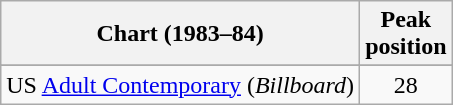<table class="wikitable sortable">
<tr>
<th>Chart (1983–84)</th>
<th>Peak<br>position</th>
</tr>
<tr>
</tr>
<tr>
</tr>
<tr>
<td>US <a href='#'>Adult Contemporary</a> (<em>Billboard</em>)</td>
<td style="text-align:center;">28</td>
</tr>
</table>
